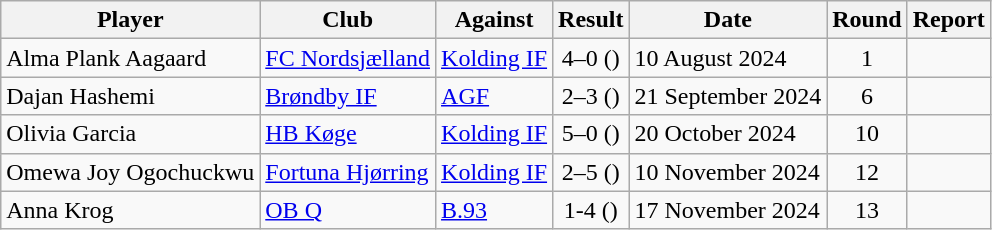<table class="wikitable sortable">
<tr>
<th>Player</th>
<th>Club</th>
<th>Against</th>
<th>Result</th>
<th>Date</th>
<th>Round</th>
<th>Report</th>
</tr>
<tr>
<td> Alma Plank Aagaard</td>
<td><a href='#'>FC Nordsjælland</a></td>
<td><a href='#'>Kolding IF</a></td>
<td style="text-align:center">4–0 ()</td>
<td>10 August 2024</td>
<td style="text-align:center">1</td>
<td></td>
</tr>
<tr>
<td> Dajan Hashemi</td>
<td><a href='#'>Brøndby IF</a></td>
<td><a href='#'>AGF</a></td>
<td style="text-align:center">2–3 ()</td>
<td>21 September 2024</td>
<td style="text-align:center">6</td>
<td></td>
</tr>
<tr>
<td> Olivia Garcia</td>
<td><a href='#'>HB Køge</a></td>
<td><a href='#'>Kolding IF</a></td>
<td style="text-align:center">5–0 ()</td>
<td>20 October 2024</td>
<td style="text-align:center">10</td>
<td></td>
</tr>
<tr>
<td> Omewa Joy Ogochuckwu</td>
<td><a href='#'>Fortuna Hjørring</a></td>
<td><a href='#'>Kolding IF</a></td>
<td style="text-align:center">2–5 ()</td>
<td>10 November 2024</td>
<td style="text-align:center">12</td>
<td></td>
</tr>
<tr>
<td> Anna Krog</td>
<td><a href='#'>OB Q</a></td>
<td><a href='#'>B.93</a></td>
<td style="text-align:center">1-4 ()</td>
<td>17 November 2024</td>
<td style="text-align:center">13</td>
<td></td>
</tr>
</table>
